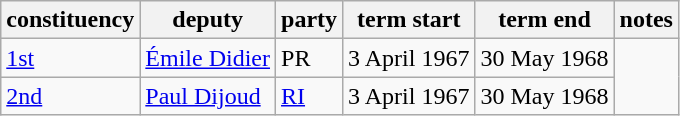<table class="wikitable">
<tr>
<th>constituency</th>
<th>deputy</th>
<th>party</th>
<th>term start</th>
<th>term end</th>
<th>notes</th>
</tr>
<tr>
<td><a href='#'>1st</a></td>
<td><a href='#'>Émile Didier</a></td>
<td>PR</td>
<td>3 April 1967</td>
<td>30 May 1968</td>
</tr>
<tr>
<td><a href='#'>2nd</a></td>
<td><a href='#'>Paul Dijoud</a></td>
<td><a href='#'>RI</a></td>
<td>3 April 1967</td>
<td>30 May 1968</td>
</tr>
</table>
